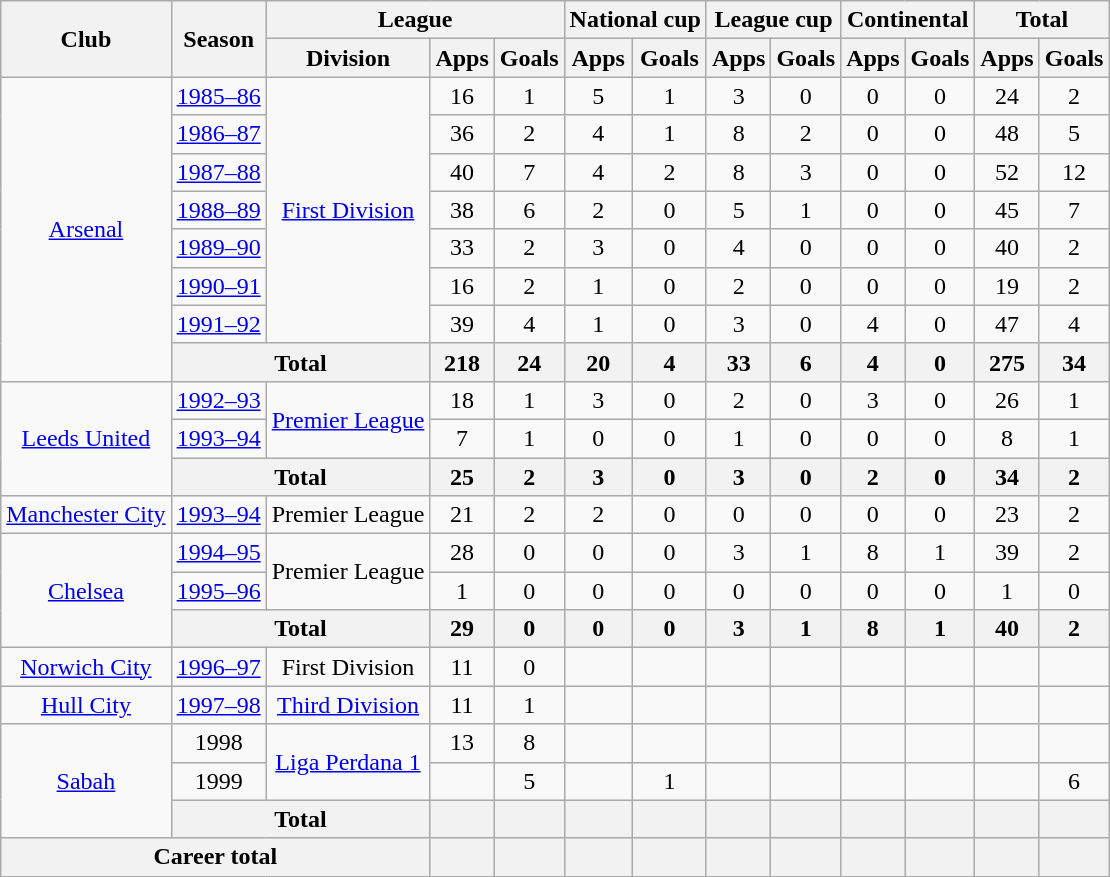<table class="wikitable" style="text-align:center">
<tr>
<th rowspan="2">Club</th>
<th rowspan="2">Season</th>
<th colspan="3">League</th>
<th colspan="2">National cup</th>
<th colspan="2">League cup</th>
<th colspan="2">Continental</th>
<th colspan="2">Total</th>
</tr>
<tr>
<th>Division</th>
<th>Apps</th>
<th>Goals</th>
<th>Apps</th>
<th>Goals</th>
<th>Apps</th>
<th>Goals</th>
<th>Apps</th>
<th>Goals</th>
<th>Apps</th>
<th>Goals</th>
</tr>
<tr>
<td rowspan="8"><a href='#'>Arsenal</a></td>
<td><a href='#'>1985–86</a></td>
<td rowspan="7"><a href='#'>First Division</a></td>
<td>16</td>
<td>1</td>
<td>5</td>
<td>1</td>
<td>3</td>
<td>0</td>
<td>0</td>
<td>0</td>
<td>24</td>
<td>2</td>
</tr>
<tr>
<td><a href='#'>1986–87</a></td>
<td>36</td>
<td>2</td>
<td>4</td>
<td>1</td>
<td>8</td>
<td>2</td>
<td>0</td>
<td>0</td>
<td>48</td>
<td>5</td>
</tr>
<tr>
<td><a href='#'>1987–88</a></td>
<td>40</td>
<td>7</td>
<td>4</td>
<td>2</td>
<td>8</td>
<td>3</td>
<td>0</td>
<td>0</td>
<td>52</td>
<td>12</td>
</tr>
<tr>
<td><a href='#'>1988–89</a></td>
<td>38</td>
<td>6</td>
<td>2</td>
<td>0</td>
<td>5</td>
<td>1</td>
<td>0</td>
<td>0</td>
<td>45</td>
<td>7</td>
</tr>
<tr>
<td><a href='#'>1989–90</a></td>
<td>33</td>
<td>2</td>
<td>3</td>
<td>0</td>
<td>4</td>
<td>0</td>
<td>0</td>
<td>0</td>
<td>40</td>
<td>2</td>
</tr>
<tr>
<td><a href='#'>1990–91</a></td>
<td>16</td>
<td>2</td>
<td>1</td>
<td>0</td>
<td>2</td>
<td>0</td>
<td>0</td>
<td>0</td>
<td>19</td>
<td>2</td>
</tr>
<tr>
<td><a href='#'>1991–92</a></td>
<td>39</td>
<td>4</td>
<td>1</td>
<td>0</td>
<td>3</td>
<td>0</td>
<td>4</td>
<td>0</td>
<td>47</td>
<td>4</td>
</tr>
<tr>
<th colspan="2">Total</th>
<th>218</th>
<th>24</th>
<th>20</th>
<th>4</th>
<th>33</th>
<th>6</th>
<th>4</th>
<th>0</th>
<th>275</th>
<th>34</th>
</tr>
<tr>
<td rowspan="3"><a href='#'>Leeds United</a></td>
<td><a href='#'>1992–93</a></td>
<td rowspan="2"><a href='#'>Premier League</a></td>
<td>18</td>
<td>1</td>
<td>3</td>
<td>0</td>
<td>2</td>
<td>0</td>
<td>3</td>
<td>0</td>
<td>26</td>
<td>1</td>
</tr>
<tr>
<td><a href='#'>1993–94</a></td>
<td>7</td>
<td>1</td>
<td>0</td>
<td>0</td>
<td>1</td>
<td>0</td>
<td>0</td>
<td>0</td>
<td>8</td>
<td>1</td>
</tr>
<tr>
<th colspan="2">Total</th>
<th>25</th>
<th>2</th>
<th>3</th>
<th>0</th>
<th>3</th>
<th>0</th>
<th>2</th>
<th>0</th>
<th>34</th>
<th>2</th>
</tr>
<tr>
<td><a href='#'>Manchester City</a></td>
<td><a href='#'>1993–94</a></td>
<td>Premier League</td>
<td>21</td>
<td>2</td>
<td>2</td>
<td>0</td>
<td>0</td>
<td>0</td>
<td>0</td>
<td>0</td>
<td>23</td>
<td>2</td>
</tr>
<tr>
<td rowspan="3"><a href='#'>Chelsea</a></td>
<td><a href='#'>1994–95</a></td>
<td rowspan="2">Premier League</td>
<td>28</td>
<td>0</td>
<td>0</td>
<td>0</td>
<td>3</td>
<td>1</td>
<td>8</td>
<td>1</td>
<td>39</td>
<td>2</td>
</tr>
<tr>
<td><a href='#'>1995–96</a></td>
<td>1</td>
<td>0</td>
<td>0</td>
<td>0</td>
<td>0</td>
<td>0</td>
<td>0</td>
<td>0</td>
<td>1</td>
<td>0</td>
</tr>
<tr>
<th colspan="2">Total</th>
<th>29</th>
<th>0</th>
<th>0</th>
<th>0</th>
<th>3</th>
<th>1</th>
<th>8</th>
<th>1</th>
<th>40</th>
<th>2</th>
</tr>
<tr>
<td><a href='#'>Norwich City</a></td>
<td><a href='#'>1996–97</a></td>
<td>First Division</td>
<td>11</td>
<td>0</td>
<td></td>
<td></td>
<td></td>
<td></td>
<td></td>
<td></td>
<td></td>
<td></td>
</tr>
<tr>
<td><a href='#'>Hull City</a></td>
<td><a href='#'>1997–98</a></td>
<td><a href='#'>Third Division</a></td>
<td>11</td>
<td>1</td>
<td></td>
<td></td>
<td></td>
<td></td>
<td></td>
<td></td>
<td></td>
<td></td>
</tr>
<tr>
<td rowspan="3"><a href='#'>Sabah</a></td>
<td>1998</td>
<td rowspan="2"><a href='#'>Liga Perdana 1</a></td>
<td>13</td>
<td>8</td>
<td></td>
<td></td>
<td></td>
<td></td>
<td></td>
<td></td>
<td></td>
<td></td>
</tr>
<tr>
<td>1999</td>
<td></td>
<td>5</td>
<td></td>
<td>1</td>
<td></td>
<td></td>
<td></td>
<td></td>
<td></td>
<td>6</td>
</tr>
<tr>
<th colspan="2">Total</th>
<th></th>
<th></th>
<th></th>
<th></th>
<th></th>
<th></th>
<th></th>
<th></th>
<th></th>
<th></th>
</tr>
<tr>
<th colspan="3">Career total</th>
<th></th>
<th></th>
<th></th>
<th></th>
<th></th>
<th></th>
<th></th>
<th></th>
<th></th>
<th></th>
</tr>
</table>
